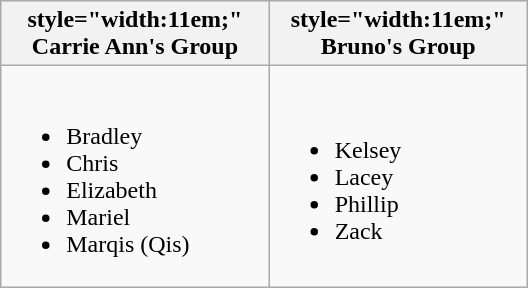<table class="wikitable" style="width:22em;">
<tr>
<th>style="width:11em;" <strong>Carrie Ann's Group</strong></th>
<th>style="width:11em;" <strong>Bruno's Group</strong></th>
</tr>
<tr>
<td><br><ul><li>Bradley</li><li>Chris</li><li>Elizabeth</li><li>Mariel</li><li>Marqis (Qis)</li></ul></td>
<td><br><ul><li>Kelsey</li><li>Lacey</li><li>Phillip</li><li>Zack</li></ul></td>
</tr>
</table>
